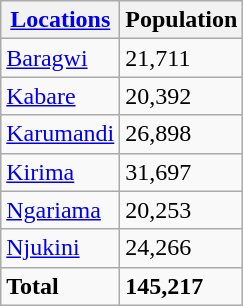<table class="wikitable">
<tr>
<th><a href='#'>Locations</a></th>
<th>Population</th>
</tr>
<tr>
<td><a href='#'>Baragwi</a></td>
<td>21,711</td>
</tr>
<tr>
<td><a href='#'>Kabare</a></td>
<td>20,392</td>
</tr>
<tr>
<td><a href='#'>Karumandi</a></td>
<td>26,898</td>
</tr>
<tr>
<td><a href='#'>Kirima</a></td>
<td>31,697</td>
</tr>
<tr>
<td><a href='#'>Ngariama</a></td>
<td>20,253</td>
</tr>
<tr>
<td><a href='#'>Njukini</a></td>
<td>24,266</td>
</tr>
<tr>
<td><strong>Total</strong></td>
<td><strong>145,217</strong></td>
</tr>
</table>
